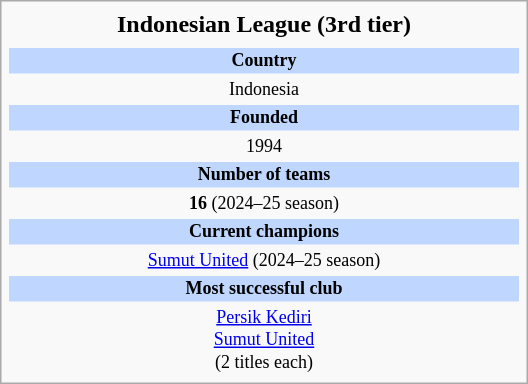<table class="infobox football" style="width: 22em; text-align: center;">
<tr>
<th style="font-size: 16px;">Indonesian League (3rd tier)</th>
</tr>
<tr>
<th style="font-size: 12px;"></th>
</tr>
<tr>
<td style="font-size: 12px; background: #BFD7FF;"><strong>Country</strong></td>
</tr>
<tr>
<td style="font-size: 12px;">Indonesia<br></td>
</tr>
<tr>
<td style="font-size: 12px; background: #BFD7FF;"><strong>Founded</strong></td>
</tr>
<tr>
<td style="font-size: 12px;">1994</td>
</tr>
<tr>
<td style="font-size: 12px; background: #BFD7FF;"><strong>Number of teams</strong></td>
</tr>
<tr>
<td style="font-size: 12px;"><strong>16</strong> (2024–25 season)</td>
</tr>
<tr>
<td style="font-size: 12px; background: #BFD7FF;"><strong>Current champions</strong></td>
</tr>
<tr>
<td style="font-size: 12px;"><a href='#'>Sumut United</a> (2024–25 season)</td>
</tr>
<tr>
<td style="font-size: 12px; background: #BFD7FF;"><strong>Most successful club</strong></td>
</tr>
<tr>
<td style="font-size: 12px;"><a href='#'>Persik Kediri</a><br><a href='#'>Sumut United</a><br>(2 titles each)</td>
</tr>
</table>
